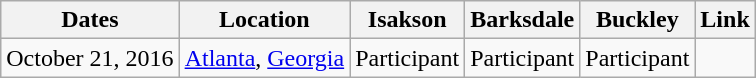<table class="wikitable" style="text-align:center">
<tr>
<th>Dates</th>
<th>Location</th>
<th>Isakson</th>
<th>Barksdale</th>
<th>Buckley</th>
<th>Link</th>
</tr>
<tr>
<td>October 21, 2016</td>
<td><a href='#'>Atlanta</a>, <a href='#'>Georgia</a></td>
<td>Participant</td>
<td>Participant</td>
<td>Participant</td>
<td align=left></td>
</tr>
</table>
